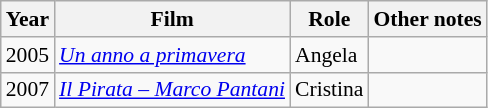<table class="wikitable" style="font-size: 90%;">
<tr>
<th>Year</th>
<th>Film</th>
<th>Role</th>
<th>Other notes</th>
</tr>
<tr>
<td rowspan="1">2005</td>
<td><em><a href='#'>Un anno a primavera</a></em></td>
<td>Angela</td>
<td></td>
</tr>
<tr>
<td rowspan="1">2007</td>
<td><em><a href='#'>Il Pirata – Marco Pantani</a></em></td>
<td>Cristina</td>
<td></td>
</tr>
</table>
